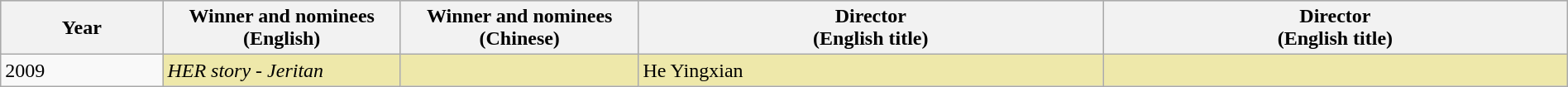<table class="wikitable" style="width:100%;">
<tr style="background:#bebebe">
<th width="100"><strong>Year</strong></th>
<th width="150"><strong>Winner and nominees<br>(English)</strong></th>
<th width="150"><strong>Winner and nominees<br>(Chinese)</strong></th>
<th width="300"><strong>Director<br>(English title)</strong></th>
<th width="300"><strong>Director<br>(English title)</strong></th>
</tr>
<tr>
<td rowspan="1">2009</td>
<td style="background:#EEE8AA;"><em>HER story - Jeritan</em></td>
<td style="background:#EEE8AA;"></td>
<td style="background:#EEE8AA;">He Yingxian</td>
<td style="background:#EEE8AA;"></td>
</tr>
</table>
